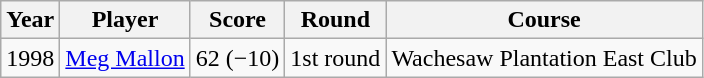<table class="wikitable">
<tr>
<th>Year</th>
<th>Player</th>
<th>Score</th>
<th>Round</th>
<th>Course</th>
</tr>
<tr>
<td>1998</td>
<td><a href='#'>Meg Mallon</a></td>
<td>62 (−10)</td>
<td>1st round</td>
<td>Wachesaw Plantation East Club</td>
</tr>
</table>
